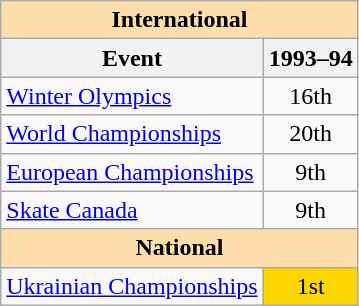<table class="wikitable" style="text-align:center">
<tr>
<th style="background-color: #ffdead; " colspan=2 align=center><strong>International</strong></th>
</tr>
<tr>
<th>Event</th>
<th>1993–94</th>
</tr>
<tr>
<td align=left><a href='#'>Winter Olympics</a></td>
<td>16th</td>
</tr>
<tr>
<td align=left><a href='#'>World Championships</a></td>
<td>20th</td>
</tr>
<tr>
<td align=left><a href='#'>European Championships</a></td>
<td>9th</td>
</tr>
<tr>
<td align=left><a href='#'>Skate Canada</a></td>
<td>9th</td>
</tr>
<tr>
<th style="background-color: #ffdead; " colspan=2 align=center><strong>National</strong></th>
</tr>
<tr>
<td align=left><a href='#'>Ukrainian Championships</a></td>
<td bgcolor=gold>1st</td>
</tr>
</table>
